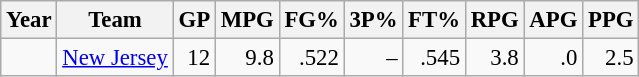<table class="wikitable sortable" style="font-size:95%; text-align:right;">
<tr>
<th>Year</th>
<th>Team</th>
<th>GP</th>
<th>MPG</th>
<th>FG%</th>
<th>3P%</th>
<th>FT%</th>
<th>RPG</th>
<th>APG</th>
<th>PPG</th>
</tr>
<tr>
<td style="text-align:left;"></td>
<td style="text-align:left;"><a href='#'>New Jersey</a></td>
<td>12</td>
<td>9.8</td>
<td>.522</td>
<td>–</td>
<td>.545</td>
<td>3.8</td>
<td>.0</td>
<td>2.5</td>
</tr>
</table>
